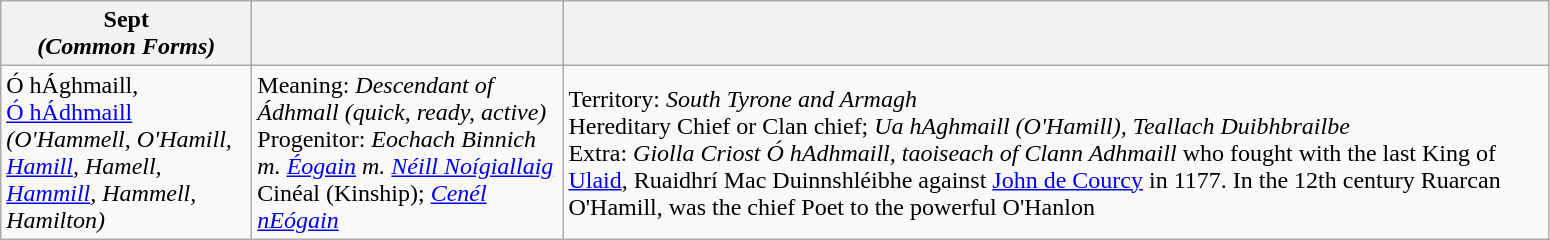<table class="wikitable">
<tr>
<th width="160"><strong>Sept</strong><br><strong><em>(Common Forms)</em></strong></th>
<th width="200"></th>
<th width="650"></th>
</tr>
<tr>
<td>Ó hÁghmaill,<br> <a href='#'>Ó hÁdhmaill</a><br><em>(O'Hammell, O'Hamill, <a href='#'>Hamill</a>, Hamell, <a href='#'>Hammill</a>, Hammell, Hamilton)</em></td>
<td>Meaning: <em>Descendant of Ádhmall (quick, ready, active)</em><br>Progenitor: <em>Eochach Binnich m. <a href='#'>Éogain</a> m. <a href='#'>Néill Noígiallaig</a></em><br>Cinéal (Kinship); <em><a href='#'>Cenél nEógain</a></em></td>
<td>Territory: <em>South Tyrone and Armagh</em><br>Hereditary Chief or Clan chief; <em>Ua hAghmaill (O'Hamill), Teallach Duibhbrailbe</em><br>Extra: <em>Giolla Criost Ó hAdhmaill, taoiseach of Clann Adhmaill</em> who fought with the last King of <a href='#'>Ulaid</a>, Ruaidhrí Mac Duinnshléibhe against <a href='#'>John de Courcy</a> in 1177. In the 12th century Ruarcan O'Hamill, was the chief Poet to the powerful O'Hanlon</td>
</tr>
</table>
